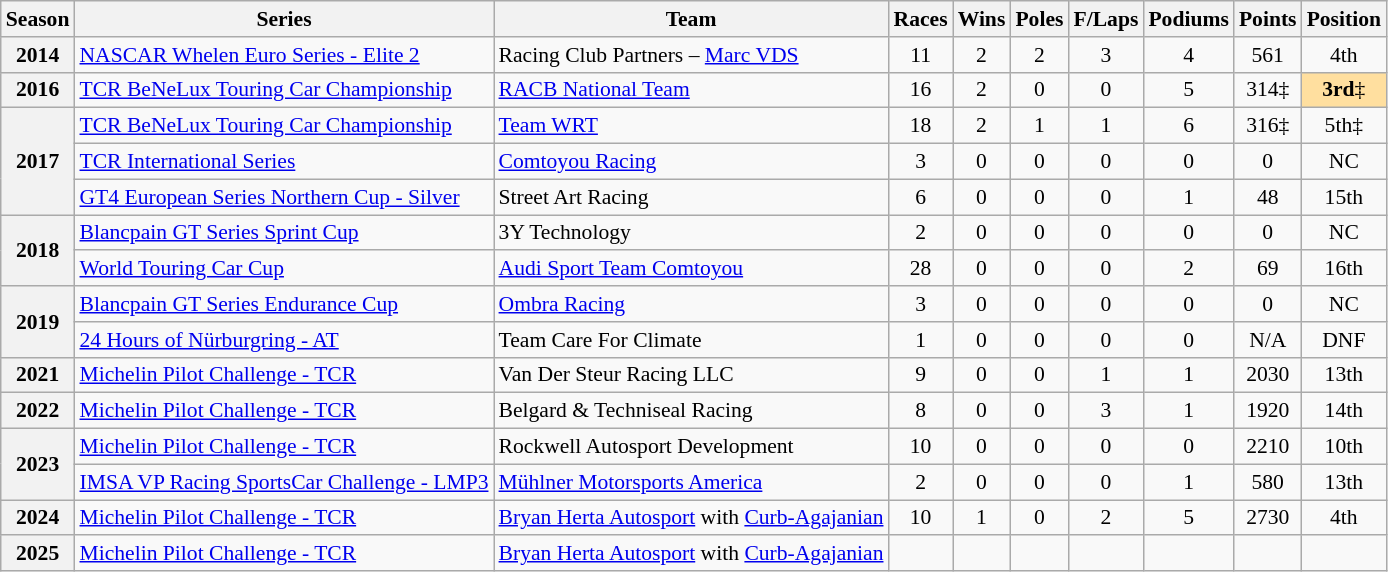<table class="wikitable" style="font-size: 90%; text-align:center">
<tr>
<th>Season</th>
<th>Series</th>
<th>Team</th>
<th>Races</th>
<th>Wins</th>
<th>Poles</th>
<th>F/Laps</th>
<th>Podiums</th>
<th>Points</th>
<th>Position</th>
</tr>
<tr>
<th>2014</th>
<td align=left><a href='#'>NASCAR Whelen Euro Series - Elite 2</a></td>
<td align=left>Racing Club Partners – <a href='#'>Marc VDS</a></td>
<td>11</td>
<td>2</td>
<td>2</td>
<td>3</td>
<td>4</td>
<td>561</td>
<td>4th</td>
</tr>
<tr>
<th>2016</th>
<td align=left><a href='#'>TCR BeNeLux Touring Car Championship</a></td>
<td align=left><a href='#'>RACB National Team</a></td>
<td>16</td>
<td>2</td>
<td>0</td>
<td>0</td>
<td>5</td>
<td>314‡</td>
<td style="background:#FFDF9F;"><strong>3rd</strong>‡</td>
</tr>
<tr>
<th rowspan="3">2017</th>
<td align=left><a href='#'>TCR BeNeLux Touring Car Championship</a></td>
<td align=left><a href='#'>Team WRT</a></td>
<td>18</td>
<td>2</td>
<td>1</td>
<td>1</td>
<td>6</td>
<td>316‡</td>
<td>5th‡</td>
</tr>
<tr>
<td align=left><a href='#'>TCR International Series</a></td>
<td align=left><a href='#'>Comtoyou Racing</a></td>
<td>3</td>
<td>0</td>
<td>0</td>
<td>0</td>
<td>0</td>
<td>0</td>
<td>NC</td>
</tr>
<tr>
<td align=left><a href='#'>GT4 European Series Northern Cup - Silver</a></td>
<td align=left>Street Art Racing</td>
<td>6</td>
<td>0</td>
<td>0</td>
<td>0</td>
<td>1</td>
<td>48</td>
<td>15th</td>
</tr>
<tr>
<th rowspan="2">2018</th>
<td align=left><a href='#'>Blancpain GT Series Sprint Cup</a></td>
<td align=left>3Y Technology</td>
<td>2</td>
<td>0</td>
<td>0</td>
<td>0</td>
<td>0</td>
<td>0</td>
<td>NC</td>
</tr>
<tr>
<td align=left><a href='#'>World Touring Car Cup</a></td>
<td align=left><a href='#'>Audi Sport Team Comtoyou</a></td>
<td>28</td>
<td>0</td>
<td>0</td>
<td>0</td>
<td>2</td>
<td>69</td>
<td>16th</td>
</tr>
<tr>
<th rowspan="2">2019</th>
<td align=left><a href='#'>Blancpain GT Series Endurance Cup</a></td>
<td align=left><a href='#'>Ombra Racing</a></td>
<td>3</td>
<td>0</td>
<td>0</td>
<td>0</td>
<td>0</td>
<td>0</td>
<td>NC</td>
</tr>
<tr>
<td align=left><a href='#'>24 Hours of Nürburgring - AT</a></td>
<td align=left>Team Care For Climate</td>
<td>1</td>
<td>0</td>
<td>0</td>
<td>0</td>
<td>0</td>
<td>N/A</td>
<td>DNF</td>
</tr>
<tr>
<th>2021</th>
<td align=left><a href='#'>Michelin Pilot Challenge - TCR</a></td>
<td align=left>Van Der Steur Racing LLC</td>
<td>9</td>
<td>0</td>
<td>0</td>
<td>1</td>
<td>1</td>
<td>2030</td>
<td>13th</td>
</tr>
<tr>
<th>2022</th>
<td align=left><a href='#'>Michelin Pilot Challenge - TCR</a></td>
<td align=left>Belgard & Techniseal Racing</td>
<td>8</td>
<td>0</td>
<td>0</td>
<td>3</td>
<td>1</td>
<td>1920</td>
<td>14th</td>
</tr>
<tr>
<th rowspan="2">2023</th>
<td align=left><a href='#'>Michelin Pilot Challenge - TCR</a></td>
<td align=left>Rockwell Autosport Development</td>
<td>10</td>
<td>0</td>
<td>0</td>
<td>0</td>
<td>0</td>
<td>2210</td>
<td>10th</td>
</tr>
<tr>
<td align=left><a href='#'>IMSA VP Racing SportsCar Challenge - LMP3</a></td>
<td align=left><a href='#'>Mühlner Motorsports America</a></td>
<td>2</td>
<td>0</td>
<td>0</td>
<td>0</td>
<td>1</td>
<td>580</td>
<td>13th</td>
</tr>
<tr>
<th>2024</th>
<td align=left><a href='#'>Michelin Pilot Challenge - TCR</a></td>
<td align=left><a href='#'>Bryan Herta Autosport</a> with <a href='#'>Curb-Agajanian</a></td>
<td>10</td>
<td>1</td>
<td>0</td>
<td>2</td>
<td>5</td>
<td>2730</td>
<td>4th</td>
</tr>
<tr>
<th>2025</th>
<td align=left><a href='#'>Michelin Pilot Challenge - TCR</a></td>
<td align=left><a href='#'>Bryan Herta Autosport</a> with <a href='#'>Curb-Agajanian</a></td>
<td></td>
<td></td>
<td></td>
<td></td>
<td></td>
<td></td>
<td></td>
</tr>
</table>
